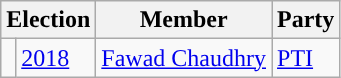<table class="wikitable">
<tr>
<th colspan="2">Election</th>
<th>Member</th>
<th>Party</th>
</tr>
<tr>
<td style="background-color: "></td>
<td><a href='#'>2018</a></td>
<td><a href='#'>Fawad Chaudhry</a></td>
<td><a href='#'>PTI</a></td>
</tr>
</table>
